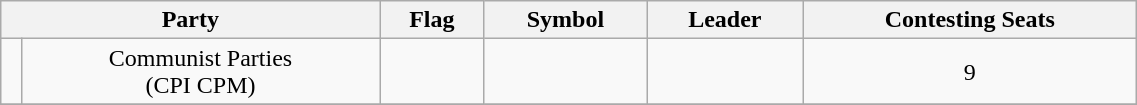<table class="wikitable" width="60%" style="text-align:center">
<tr>
<th colspan="2">Party</th>
<th>Flag</th>
<th>Symbol</th>
<th>Leader</th>
<th>Contesting Seats</th>
</tr>
<tr>
<td></td>
<td>Communist Parties<br>(CPI CPM)</td>
<td></td>
<td></td>
<td></td>
<td>9</td>
</tr>
<tr>
</tr>
</table>
